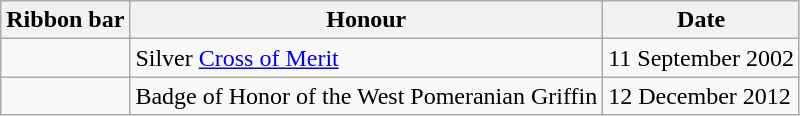<table class="wikitable">
<tr>
<th>Ribbon bar</th>
<th>Honour</th>
<th>Date</th>
</tr>
<tr>
<td></td>
<td>Silver <a href='#'>Cross of Merit</a></td>
<td>11 September 2002</td>
</tr>
<tr>
<td></td>
<td>Badge of Honor of the West Pomeranian Griffin</td>
<td>12 December 2012</td>
</tr>
</table>
